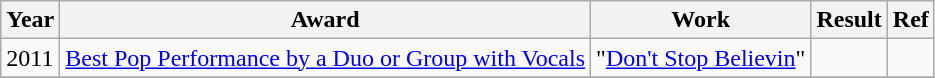<table class="wikitable">
<tr>
<th>Year</th>
<th>Award</th>
<th>Work</th>
<th>Result</th>
<th>Ref</th>
</tr>
<tr>
<td>2011</td>
<td><a href='#'>Best Pop Performance by a Duo or Group with Vocals</a></td>
<td>"<a href='#'>Don't Stop Believin</a>"</td>
<td></td>
<td></td>
</tr>
<tr>
</tr>
</table>
